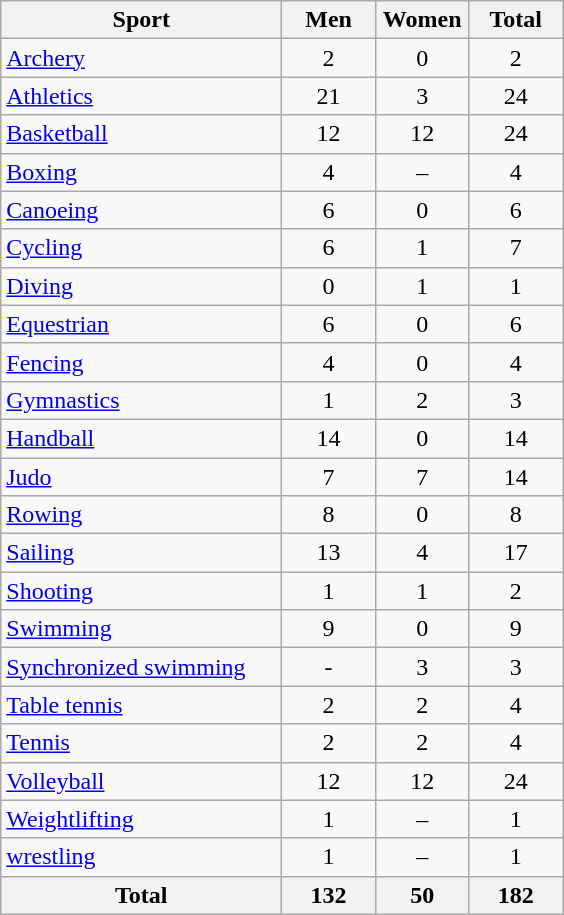<table class="wikitable sortable" style="text-align:center;">
<tr>
<th width=180>Sport</th>
<th width=55>Men</th>
<th width=55>Women</th>
<th width=55>Total</th>
</tr>
<tr>
<td align=left><a href='#'>Archery</a></td>
<td>2</td>
<td>0</td>
<td>2</td>
</tr>
<tr>
<td align=left><a href='#'>Athletics</a></td>
<td>21</td>
<td>3</td>
<td>24</td>
</tr>
<tr>
<td align=left><a href='#'>Basketball</a></td>
<td>12</td>
<td>12</td>
<td>24</td>
</tr>
<tr>
<td align=left><a href='#'>Boxing</a></td>
<td>4</td>
<td>–</td>
<td>4</td>
</tr>
<tr>
<td align=left><a href='#'>Canoeing</a></td>
<td>6</td>
<td>0</td>
<td>6</td>
</tr>
<tr>
<td align=left><a href='#'>Cycling</a></td>
<td>6</td>
<td>1</td>
<td>7</td>
</tr>
<tr>
<td align=left><a href='#'>Diving</a></td>
<td>0</td>
<td>1</td>
<td>1</td>
</tr>
<tr>
<td align=left><a href='#'>Equestrian</a></td>
<td>6</td>
<td>0</td>
<td>6</td>
</tr>
<tr>
<td align=left><a href='#'>Fencing</a></td>
<td>4</td>
<td>0</td>
<td>4</td>
</tr>
<tr>
<td align=left><a href='#'>Gymnastics</a></td>
<td>1</td>
<td>2</td>
<td>3</td>
</tr>
<tr>
<td align=left><a href='#'>Handball</a></td>
<td>14</td>
<td>0</td>
<td>14</td>
</tr>
<tr>
<td align=left><a href='#'>Judo</a></td>
<td>7</td>
<td>7</td>
<td>14</td>
</tr>
<tr>
<td align=left><a href='#'>Rowing</a></td>
<td>8</td>
<td>0</td>
<td>8</td>
</tr>
<tr>
<td align=left><a href='#'>Sailing</a></td>
<td>13</td>
<td>4</td>
<td>17</td>
</tr>
<tr>
<td align=left><a href='#'>Shooting</a></td>
<td>1</td>
<td>1</td>
<td>2</td>
</tr>
<tr>
<td align=left><a href='#'>Swimming</a></td>
<td>9</td>
<td>0</td>
<td>9</td>
</tr>
<tr>
<td align=left><a href='#'>Synchronized swimming</a></td>
<td>-</td>
<td>3</td>
<td>3</td>
</tr>
<tr>
<td align=left><a href='#'>Table tennis</a></td>
<td>2</td>
<td>2</td>
<td>4</td>
</tr>
<tr>
<td align=left><a href='#'>Tennis</a></td>
<td>2</td>
<td>2</td>
<td>4</td>
</tr>
<tr>
<td align=left><a href='#'>Volleyball</a></td>
<td>12</td>
<td>12</td>
<td>24</td>
</tr>
<tr>
<td align=left><a href='#'>Weightlifting</a></td>
<td>1</td>
<td>–</td>
<td>1</td>
</tr>
<tr>
<td align=left><a href='#'>wrestling</a></td>
<td>1</td>
<td>–</td>
<td>1</td>
</tr>
<tr>
<th>Total</th>
<th>132</th>
<th>50</th>
<th>182</th>
</tr>
</table>
